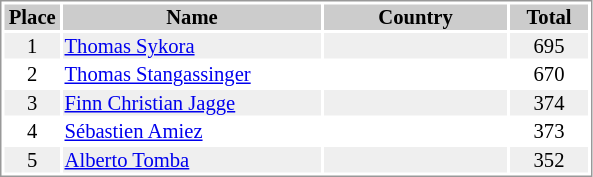<table border="0" style="border: 1px solid #999; background-color:#FFFFFF; text-align:center; font-size:86%; line-height:15px;">
<tr align="center" bgcolor="#CCCCCC">
<th width=35>Place</th>
<th width=170>Name</th>
<th width=120>Country</th>
<th width=50>Total</th>
</tr>
<tr bgcolor="#EFEFEF">
<td>1</td>
<td align="left"><a href='#'>Thomas Sykora</a></td>
<td align="left"></td>
<td>695</td>
</tr>
<tr>
<td>2</td>
<td align="left"><a href='#'>Thomas Stangassinger</a></td>
<td align="left"></td>
<td>670</td>
</tr>
<tr bgcolor="#EFEFEF">
<td>3</td>
<td align="left"><a href='#'>Finn Christian Jagge</a></td>
<td align="left"></td>
<td>374</td>
</tr>
<tr>
<td>4</td>
<td align="left"><a href='#'>Sébastien Amiez</a></td>
<td align="left"></td>
<td>373</td>
</tr>
<tr bgcolor="#EFEFEF">
<td>5</td>
<td align="left"><a href='#'>Alberto Tomba</a></td>
<td align="left"></td>
<td>352</td>
</tr>
</table>
